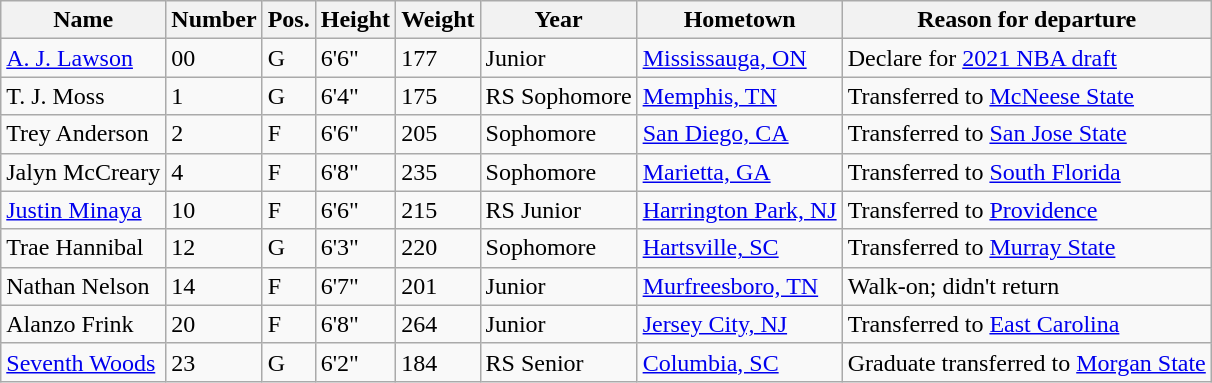<table class="wikitable sortable" border="1">
<tr>
<th>Name</th>
<th>Number</th>
<th>Pos.</th>
<th>Height</th>
<th>Weight</th>
<th>Year</th>
<th>Hometown</th>
<th class="unsortable">Reason for departure</th>
</tr>
<tr>
<td><a href='#'>A. J. Lawson</a></td>
<td>00</td>
<td>G</td>
<td>6'6"</td>
<td>177</td>
<td>Junior</td>
<td><a href='#'>Mississauga, ON</a></td>
<td>Declare for <a href='#'>2021 NBA draft</a></td>
</tr>
<tr>
<td>T. J. Moss</td>
<td>1</td>
<td>G</td>
<td>6'4"</td>
<td>175</td>
<td>RS Sophomore</td>
<td><a href='#'>Memphis, TN</a></td>
<td>Transferred to <a href='#'>McNeese State</a></td>
</tr>
<tr>
<td>Trey Anderson</td>
<td>2</td>
<td>F</td>
<td>6'6"</td>
<td>205</td>
<td>Sophomore</td>
<td><a href='#'>San Diego, CA</a></td>
<td>Transferred to <a href='#'>San Jose State</a></td>
</tr>
<tr>
<td>Jalyn McCreary</td>
<td>4</td>
<td>F</td>
<td>6'8"</td>
<td>235</td>
<td>Sophomore</td>
<td><a href='#'>Marietta, GA</a></td>
<td>Transferred to <a href='#'>South Florida</a></td>
</tr>
<tr>
<td><a href='#'>Justin Minaya</a></td>
<td>10</td>
<td>F</td>
<td>6'6"</td>
<td>215</td>
<td>RS Junior</td>
<td><a href='#'>Harrington Park, NJ</a></td>
<td>Transferred to <a href='#'>Providence</a></td>
</tr>
<tr>
<td>Trae Hannibal</td>
<td>12</td>
<td>G</td>
<td>6'3"</td>
<td>220</td>
<td>Sophomore</td>
<td><a href='#'>Hartsville, SC</a></td>
<td>Transferred to <a href='#'>Murray State</a></td>
</tr>
<tr>
<td>Nathan Nelson</td>
<td>14</td>
<td>F</td>
<td>6'7"</td>
<td>201</td>
<td>Junior</td>
<td><a href='#'>Murfreesboro, TN</a></td>
<td>Walk-on; didn't return</td>
</tr>
<tr>
<td>Alanzo Frink</td>
<td>20</td>
<td>F</td>
<td>6'8"</td>
<td>264</td>
<td>Junior</td>
<td><a href='#'>Jersey City, NJ</a></td>
<td>Transferred to <a href='#'>East Carolina</a></td>
</tr>
<tr>
<td><a href='#'>Seventh Woods</a></td>
<td>23</td>
<td>G</td>
<td>6'2"</td>
<td>184</td>
<td>RS Senior</td>
<td><a href='#'>Columbia, SC</a></td>
<td>Graduate transferred to <a href='#'>Morgan State</a></td>
</tr>
</table>
